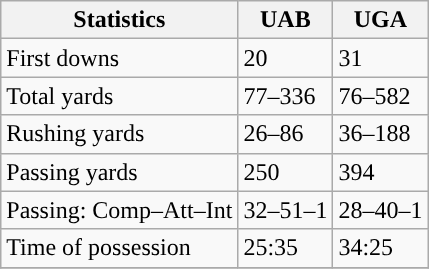<table class="wikitable" style="float: left;">
<tr>
<th>Statistics</th>
<th>UAB</th>
<th>UGA</th>
</tr>
<tr>
<td>First downs</td>
<td>20</td>
<td>31</td>
</tr>
<tr>
<td>Total yards</td>
<td>77–336</td>
<td>76–582</td>
</tr>
<tr>
<td>Rushing yards</td>
<td>26–86</td>
<td>36–188</td>
</tr>
<tr>
<td>Passing yards</td>
<td>250</td>
<td>394</td>
</tr>
<tr>
<td>Passing: Comp–Att–Int</td>
<td>32–51–1</td>
<td>28–40–1</td>
</tr>
<tr>
<td>Time of possession</td>
<td>25:35</td>
<td>34:25</td>
</tr>
<tr>
</tr>
</table>
